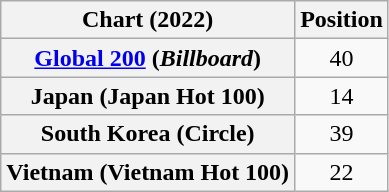<table class="wikitable sortable plainrowheaders" style="text-align:center;">
<tr>
<th scope="col">Chart (2022)</th>
<th scope="col">Position</th>
</tr>
<tr>
<th scope="row"><a href='#'>Global 200</a> (<em>Billboard</em>)</th>
<td>40</td>
</tr>
<tr>
<th scope="row">Japan (Japan Hot 100)</th>
<td>14</td>
</tr>
<tr>
<th scope="row">South Korea (Circle)</th>
<td>39</td>
</tr>
<tr>
<th scope="row">Vietnam (Vietnam Hot 100)</th>
<td>22</td>
</tr>
</table>
